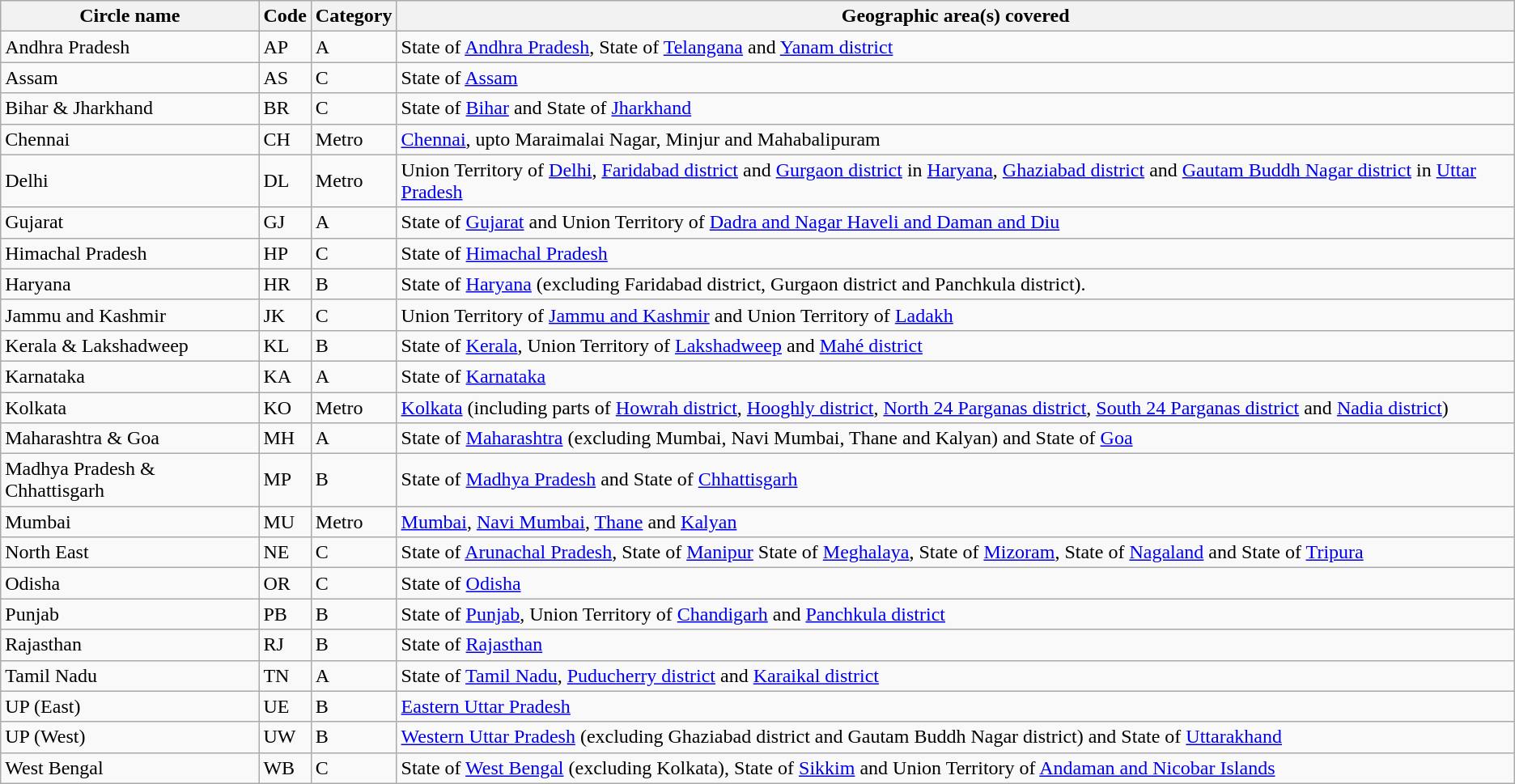<table class="wikitable sortable">
<tr>
<th>Circle name</th>
<th>Code</th>
<th>Category<br></th>
<th>Geographic area(s) covered</th>
</tr>
<tr>
<td>Andhra Pradesh</td>
<td>AP</td>
<td>A</td>
<td>State of <a href='#'>Andhra Pradesh</a>, State of <a href='#'>Telangana</a> and <a href='#'>Yanam district</a></td>
</tr>
<tr>
<td>Assam</td>
<td>AS</td>
<td>C</td>
<td>State of <a href='#'>Assam</a></td>
</tr>
<tr>
<td>Bihar & Jharkhand</td>
<td>BR</td>
<td>C</td>
<td>State of <a href='#'>Bihar</a> and State of <a href='#'>Jharkhand</a></td>
</tr>
<tr>
<td>Chennai</td>
<td>CH</td>
<td>Metro</td>
<td><a href='#'>Chennai</a>, upto Maraimalai Nagar, Minjur and Mahabalipuram</td>
</tr>
<tr>
<td>Delhi</td>
<td>DL</td>
<td>Metro</td>
<td>Union Territory of <a href='#'>Delhi</a>, <a href='#'>Faridabad district</a> and <a href='#'>Gurgaon district</a> in <a href='#'>Haryana</a>, <a href='#'>Ghaziabad district</a> and <a href='#'>Gautam Buddh Nagar district</a> in <a href='#'>Uttar Pradesh</a></td>
</tr>
<tr>
<td>Gujarat</td>
<td>GJ</td>
<td>A</td>
<td>State of <a href='#'>Gujarat</a> and Union Territory of <a href='#'>Dadra and Nagar Haveli and Daman and Diu</a></td>
</tr>
<tr>
<td>Himachal Pradesh</td>
<td>HP</td>
<td>C</td>
<td>State of <a href='#'>Himachal Pradesh</a></td>
</tr>
<tr>
<td>Haryana</td>
<td>HR</td>
<td>B</td>
<td>State of <a href='#'>Haryana</a> (excluding Faridabad district, Gurgaon district and Panchkula district).</td>
</tr>
<tr>
<td>Jammu and Kashmir</td>
<td>JK</td>
<td>C</td>
<td>Union Territory of <a href='#'>Jammu and Kashmir</a> and Union Territory of <a href='#'>Ladakh</a></td>
</tr>
<tr>
<td>Kerala & Lakshadweep</td>
<td>KL</td>
<td>B</td>
<td>State of <a href='#'>Kerala</a>, Union Territory of <a href='#'>Lakshadweep</a> and <a href='#'>Mahé district</a></td>
</tr>
<tr>
<td>Karnataka</td>
<td>KA</td>
<td>A</td>
<td>State of <a href='#'>Karnataka</a></td>
</tr>
<tr>
<td>Kolkata</td>
<td>KO</td>
<td>Metro</td>
<td><a href='#'>Kolkata</a> (including parts of <a href='#'>Howrah district</a>, <a href='#'>Hooghly district</a>, <a href='#'>North 24 Parganas district</a>, <a href='#'>South 24 Parganas district</a>  and <a href='#'>Nadia district</a>)</td>
</tr>
<tr>
<td>Maharashtra & Goa</td>
<td>MH</td>
<td>A</td>
<td>State of <a href='#'>Maharashtra</a> (excluding Mumbai, Navi Mumbai, Thane and Kalyan) and State of <a href='#'>Goa</a></td>
</tr>
<tr>
<td>Madhya Pradesh & Chhattisgarh</td>
<td>MP</td>
<td>B</td>
<td>State of <a href='#'>Madhya Pradesh</a> and State of <a href='#'>Chhattisgarh</a></td>
</tr>
<tr>
<td>Mumbai</td>
<td>MU</td>
<td>Metro</td>
<td><a href='#'>Mumbai</a>, <a href='#'>Navi Mumbai</a>,  <a href='#'>Thane</a> and <a href='#'>Kalyan</a></td>
</tr>
<tr>
<td>North East</td>
<td>NE</td>
<td>C</td>
<td>State of <a href='#'>Arunachal Pradesh</a>, State of <a href='#'>Manipur</a> State of <a href='#'>Meghalaya</a>, State of <a href='#'>Mizoram</a>, State of <a href='#'>Nagaland</a> and State of <a href='#'>Tripura</a></td>
</tr>
<tr>
<td>Odisha</td>
<td>OR</td>
<td>C</td>
<td>State of <a href='#'>Odisha</a></td>
</tr>
<tr>
<td>Punjab</td>
<td>PB</td>
<td>B</td>
<td>State of <a href='#'>Punjab</a>, Union Territory of <a href='#'>Chandigarh</a> and <a href='#'>Panchkula district</a></td>
</tr>
<tr>
<td>Rajasthan</td>
<td>RJ</td>
<td>B</td>
<td>State of <a href='#'>Rajasthan</a></td>
</tr>
<tr>
<td>Tamil Nadu</td>
<td>TN</td>
<td>A</td>
<td>State of <a href='#'>Tamil Nadu</a>, <a href='#'>Puducherry district</a> and <a href='#'>Karaikal district</a></td>
</tr>
<tr>
<td>UP (East)</td>
<td>UE</td>
<td>B</td>
<td><a href='#'>Eastern Uttar Pradesh</a></td>
</tr>
<tr>
<td>UP (West)</td>
<td>UW</td>
<td>B</td>
<td><a href='#'>Western Uttar Pradesh</a> (excluding Ghaziabad district and Gautam Buddh Nagar district) and State of <a href='#'>Uttarakhand</a></td>
</tr>
<tr>
<td>West Bengal</td>
<td>WB</td>
<td>C</td>
<td>State of <a href='#'>West Bengal</a> (excluding Kolkata), State of <a href='#'>Sikkim</a> and Union Territory of <a href='#'>Andaman and Nicobar Islands</a></td>
</tr>
</table>
